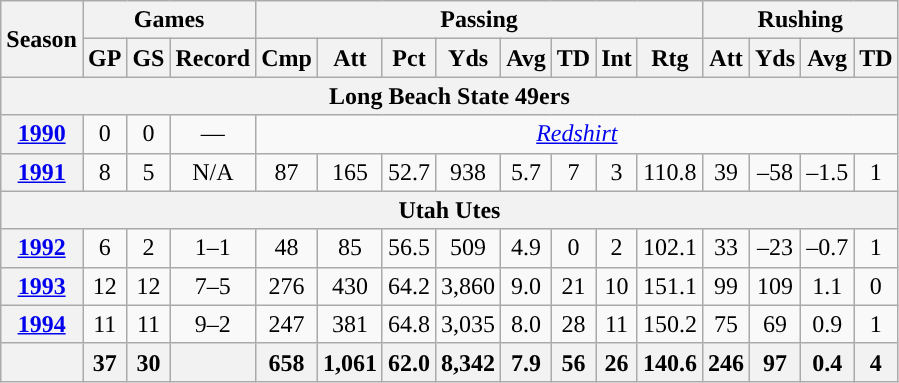<table class="wikitable" style="text-align:center;">
<tr>
<th rowspan="2">Season</th>
<th colspan="3">Games</th>
<th colspan="8">Passing</th>
<th colspan="5">Rushing</th>
</tr>
<tr>
<th>GP</th>
<th>GS</th>
<th>Record</th>
<th>Cmp</th>
<th>Att</th>
<th>Pct</th>
<th>Yds</th>
<th>Avg</th>
<th>TD</th>
<th>Int</th>
<th>Rtg</th>
<th>Att</th>
<th>Yds</th>
<th>Avg</th>
<th>TD</th>
</tr>
<tr>
<th colspan="16">Long Beach State 49ers</th>
</tr>
<tr>
<th><a href='#'>1990</a></th>
<td>0</td>
<td>0</td>
<td>―</td>
<td colspan="12"> <em><a href='#'>Redshirt</a></em></td>
</tr>
<tr>
<th><a href='#'>1991</a></th>
<td>8</td>
<td>5</td>
<td>N/A</td>
<td>87</td>
<td>165</td>
<td>52.7</td>
<td>938</td>
<td>5.7</td>
<td>7</td>
<td>3</td>
<td>110.8</td>
<td>39</td>
<td>–58</td>
<td>–1.5</td>
<td>1</td>
</tr>
<tr>
<th colspan="16">Utah Utes</th>
</tr>
<tr>
<th><a href='#'>1992</a></th>
<td>6</td>
<td>2</td>
<td>1–1</td>
<td>48</td>
<td>85</td>
<td>56.5</td>
<td>509</td>
<td>4.9</td>
<td>0</td>
<td>2</td>
<td>102.1</td>
<td>33</td>
<td>–23</td>
<td>–0.7</td>
<td>1</td>
</tr>
<tr>
<th><a href='#'>1993</a></th>
<td>12</td>
<td>12</td>
<td>7–5</td>
<td>276</td>
<td>430</td>
<td>64.2</td>
<td>3,860</td>
<td>9.0</td>
<td>21</td>
<td>10</td>
<td>151.1</td>
<td>99</td>
<td>109</td>
<td>1.1</td>
<td>0</td>
</tr>
<tr>
<th><a href='#'>1994</a></th>
<td>11</td>
<td>11</td>
<td>9–2</td>
<td>247</td>
<td>381</td>
<td>64.8</td>
<td>3,035</td>
<td>8.0</td>
<td>28</td>
<td>11</td>
<td>150.2</td>
<td>75</td>
<td>69</td>
<td>0.9</td>
<td>1</td>
</tr>
<tr>
<th></th>
<th>37</th>
<th>30</th>
<th></th>
<th>658</th>
<th>1,061</th>
<th>62.0</th>
<th>8,342</th>
<th>7.9</th>
<th>56</th>
<th>26</th>
<th>140.6</th>
<th>246</th>
<th>97</th>
<th>0.4</th>
<th>4</th>
</tr>
</table>
